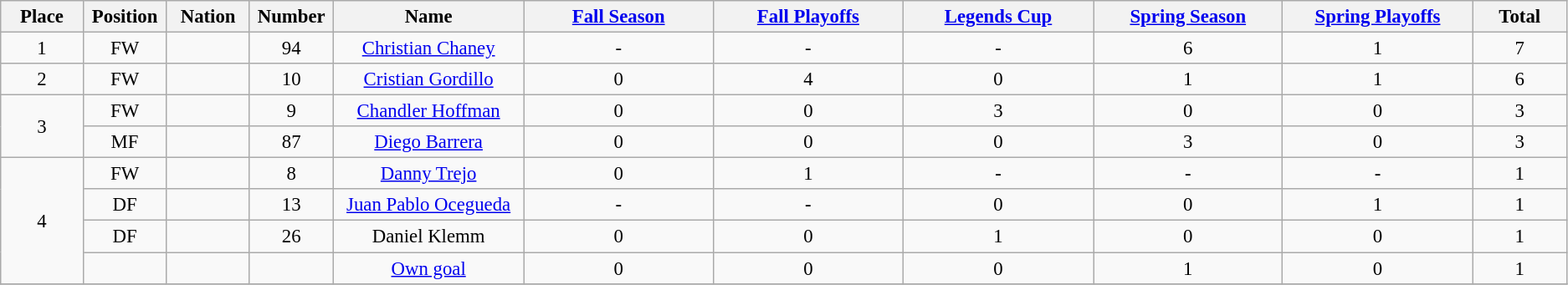<table class="wikitable" style="font-size: 95%; text-align: center;">
<tr>
<th width=60>Place</th>
<th width=60>Position</th>
<th width=60>Nation</th>
<th width=60>Number</th>
<th width=150>Name</th>
<th width=150><a href='#'>Fall Season</a></th>
<th width=150><a href='#'>Fall Playoffs</a></th>
<th width=150><a href='#'>Legends Cup</a></th>
<th width=150><a href='#'>Spring Season</a></th>
<th width=150><a href='#'>Spring Playoffs</a></th>
<th width=70><strong>Total</strong></th>
</tr>
<tr>
<td>1</td>
<td>FW</td>
<td></td>
<td>94</td>
<td><a href='#'>Christian Chaney</a></td>
<td>-</td>
<td>-</td>
<td>-</td>
<td>6</td>
<td>1</td>
<td>7</td>
</tr>
<tr>
<td>2</td>
<td>FW</td>
<td></td>
<td>10</td>
<td><a href='#'>Cristian Gordillo</a></td>
<td>0</td>
<td>4</td>
<td>0</td>
<td>1</td>
<td>1</td>
<td>6</td>
</tr>
<tr>
<td rowspan="2">3</td>
<td>FW</td>
<td></td>
<td>9</td>
<td><a href='#'>Chandler Hoffman</a></td>
<td>0</td>
<td>0</td>
<td>3</td>
<td>0</td>
<td>0</td>
<td>3</td>
</tr>
<tr>
<td>MF</td>
<td></td>
<td>87</td>
<td><a href='#'>Diego Barrera</a></td>
<td>0</td>
<td>0</td>
<td>0</td>
<td>3</td>
<td>0</td>
<td>3</td>
</tr>
<tr>
<td rowspan="4">4</td>
<td>FW</td>
<td></td>
<td>8</td>
<td><a href='#'>Danny Trejo</a></td>
<td>0</td>
<td>1</td>
<td>-</td>
<td>-</td>
<td>-</td>
<td>1</td>
</tr>
<tr>
<td>DF</td>
<td></td>
<td>13</td>
<td><a href='#'>Juan Pablo Ocegueda</a></td>
<td>-</td>
<td>-</td>
<td>0</td>
<td>0</td>
<td>1</td>
<td>1</td>
</tr>
<tr>
<td>DF</td>
<td></td>
<td>26</td>
<td>Daniel Klemm</td>
<td>0</td>
<td>0</td>
<td>1</td>
<td>0</td>
<td>0</td>
<td>1</td>
</tr>
<tr>
<td></td>
<td></td>
<td></td>
<td><a href='#'>Own goal</a></td>
<td>0</td>
<td>0</td>
<td>0</td>
<td>1</td>
<td>0</td>
<td>1</td>
</tr>
<tr>
</tr>
</table>
